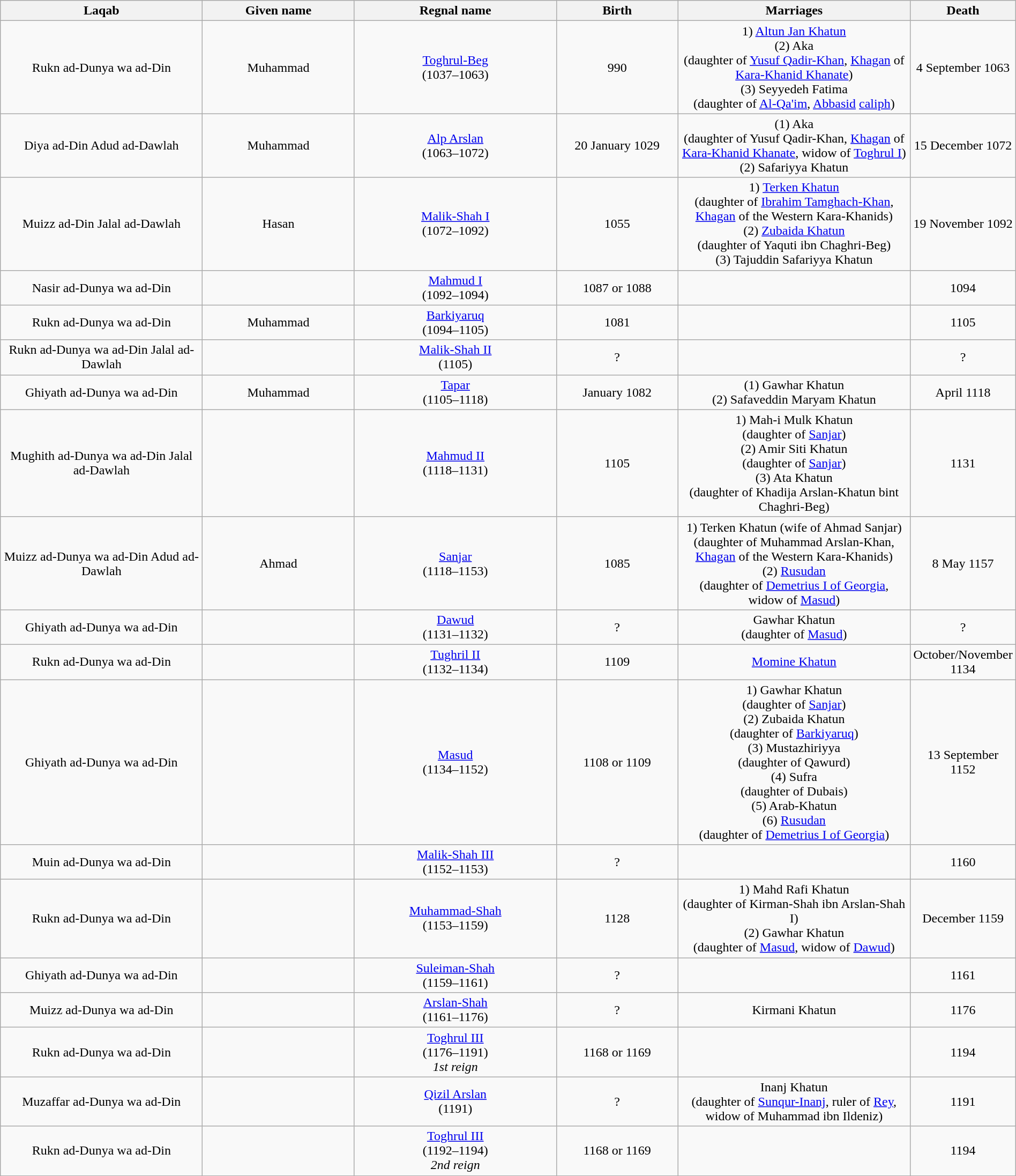<table class="wikitable" border="1" style="width:100%; text-align:center;">
<tr>
<th width="20%">Laqab</th>
<th width="15%">Given name</th>
<th width="20%">Regnal name</th>
<th width="12%">Birth</th>
<th width="23%">Marriages</th>
<th width="12%">Death</th>
</tr>
<tr>
<td>Rukn ad-Dunya wa ad-Din<br><small></small></td>
<td>Muhammad</td>
<td><a href='#'>Toghrul-Beg</a><br>(1037–1063)</td>
<td>990</td>
<td>1) <a href='#'>Altun Jan Khatun</a><br>(2) Aka<br>(daughter of <a href='#'>Yusuf Qadir-Khan</a>, <a href='#'>Khagan</a> of <a href='#'>Kara-Khanid Khanate</a>)<br>(3) Seyyedeh Fatima<br>(daughter of <a href='#'>Al-Qa'im</a>, <a href='#'>Abbasid</a> <a href='#'>caliph</a>)</td>
<td>4 September 1063</td>
</tr>
<tr>
<td>Diya ad-Din Adud ad-Dawlah<br><small></small></td>
<td>Muhammad</td>
<td><a href='#'>Alp Arslan</a><br>(1063–1072)</td>
<td>20 January 1029</td>
<td>(1) Aka<br>(daughter of Yusuf Qadir-Khan, <a href='#'>Khagan</a> of <a href='#'>Kara-Khanid Khanate</a>, widow of <a href='#'>Toghrul I</a>)<br>(2) Safariyya Khatun</td>
<td>15 December 1072</td>
</tr>
<tr>
<td>Muizz ad-Din Jalal ad-Dawlah<br><small></small></td>
<td>Hasan</td>
<td><a href='#'>Malik-Shah I</a><br>(1072–1092)</td>
<td>1055</td>
<td>1) <a href='#'>Terken Khatun</a><br>(daughter of <a href='#'>Ibrahim Tamghach-Khan</a>, <a href='#'>Khagan</a> of the Western Kara-Khanids)<br>(2) <a href='#'>Zubaida Khatun</a><br>(daughter of Yaquti ibn Chaghri-Beg)<br>(3) Tajuddin Safariyya Khatun</td>
<td>19 November 1092</td>
</tr>
<tr>
<td>Nasir ad-Dunya wa ad-Din<br><small></small></td>
<td></td>
<td><a href='#'>Mahmud I</a><br>(1092–1094)</td>
<td>1087 or 1088</td>
<td></td>
<td>1094</td>
</tr>
<tr>
<td>Rukn ad-Dunya wa ad-Din<br><small></small></td>
<td>Muhammad</td>
<td><a href='#'>Barkiyaruq</a><br>(1094–1105)</td>
<td>1081</td>
<td></td>
<td>1105</td>
</tr>
<tr>
<td>Rukn ad-Dunya wa ad-Din Jalal ad-Dawlah<br><small></small></td>
<td></td>
<td><a href='#'>Malik-Shah II</a><br>(1105)</td>
<td>?</td>
<td></td>
<td>?</td>
</tr>
<tr>
<td>Ghiyath ad-Dunya wa ad-Din<br><small></small></td>
<td>Muhammad</td>
<td><a href='#'>Tapar</a><br>(1105–1118)</td>
<td>January 1082</td>
<td>(1) Gawhar Khatun<br>(2) Safaveddin Maryam Khatun</td>
<td>April 1118</td>
</tr>
<tr>
<td>Mughith ad-Dunya wa ad-Din Jalal ad-Dawlah<br><small></small></td>
<td></td>
<td><a href='#'>Mahmud II</a><br>(1118–1131)</td>
<td>1105</td>
<td>1) Mah-i Mulk Khatun<br>(daughter of <a href='#'>Sanjar</a>)<br>(2) Amir Siti Khatun<br>(daughter of <a href='#'>Sanjar</a>)<br>(3) Ata Khatun<br>(daughter of Khadija Arslan-Khatun bint Chaghri-Beg)</td>
<td>1131</td>
</tr>
<tr>
<td>Muizz ad-Dunya wa ad-Din Adud ad-Dawlah<br><small></small></td>
<td>Ahmad</td>
<td><a href='#'>Sanjar</a><br>(1118–1153)</td>
<td>1085</td>
<td>1) Terken Khatun (wife of Ahmad Sanjar)<br>(daughter of Muhammad Arslan-Khan, <a href='#'>Khagan</a> of the Western Kara-Khanids)<br>(2) <a href='#'>Rusudan</a><br>(daughter of <a href='#'>Demetrius I of Georgia</a>, widow of <a href='#'>Masud</a>)</td>
<td>8 May 1157</td>
</tr>
<tr>
<td>Ghiyath ad-Dunya wa ad-Din<br><small></small></td>
<td></td>
<td><a href='#'>Dawud</a><br>(1131–1132)</td>
<td>?</td>
<td>Gawhar Khatun<br>(daughter of <a href='#'>Masud</a>)</td>
<td>?</td>
</tr>
<tr>
<td>Rukn ad-Dunya wa ad-Din<br><small></small></td>
<td></td>
<td><a href='#'>Tughril II</a><br>(1132–1134)</td>
<td>1109</td>
<td><a href='#'>Momine Khatun</a></td>
<td>October/November 1134</td>
</tr>
<tr>
<td>Ghiyath ad-Dunya wa ad-Din<br><small></small></td>
<td></td>
<td><a href='#'>Masud</a><br>(1134–1152)</td>
<td>1108 or 1109</td>
<td>1) Gawhar Khatun <br>(daughter of <a href='#'>Sanjar</a>)<br>(2) Zubaida Khatun<br>(daughter of <a href='#'>Barkiyaruq</a>)<br>(3) Mustazhiriyya<br>(daughter of Qawurd)<br>(4) Sufra<br>(daughter of Dubais)<br>(5) Arab-Khatun<br>(6) <a href='#'>Rusudan</a><br>(daughter of <a href='#'>Demetrius I of Georgia</a>)</td>
<td>13 September 1152</td>
</tr>
<tr>
<td>Muin ad-Dunya wa ad-Din<br><small></small></td>
<td></td>
<td><a href='#'>Malik-Shah III</a><br>(1152–1153)</td>
<td>?</td>
<td></td>
<td>1160</td>
</tr>
<tr>
<td>Rukn ad-Dunya wa ad-Din<br><small></small></td>
<td></td>
<td><a href='#'>Muhammad-Shah</a><br>(1153–1159)</td>
<td>1128</td>
<td>1) Mahd Rafi Khatun<br>(daughter of Kirman-Shah ibn Arslan-Shah I)<br>(2) Gawhar Khatun<br>(daughter of <a href='#'>Masud</a>, widow of <a href='#'>Dawud</a>)</td>
<td>December 1159</td>
</tr>
<tr>
<td>Ghiyath ad-Dunya wa ad-Din<br><small></small></td>
<td></td>
<td><a href='#'>Suleiman-Shah</a><br>(1159–1161)</td>
<td>?</td>
<td></td>
<td>1161</td>
</tr>
<tr>
<td>Muizz ad-Dunya wa ad-Din<br><small></small></td>
<td></td>
<td><a href='#'>Arslan-Shah</a><br>(1161–1176)</td>
<td>?</td>
<td>Kirmani Khatun</td>
<td>1176</td>
</tr>
<tr>
<td>Rukn ad-Dunya wa ad-Din<br><small></small></td>
<td></td>
<td><a href='#'>Toghrul III</a><br>(1176–1191)<br><em>1st reign</em></td>
<td>1168 or 1169</td>
<td></td>
<td>1194</td>
</tr>
<tr>
<td>Muzaffar ad-Dunya wa ad-Din<br><small></small></td>
<td></td>
<td><a href='#'>Qizil Arslan</a><br>(1191)</td>
<td>?</td>
<td>Inanj Khatun<br>(daughter of <a href='#'>Sunqur-Inanj</a>, ruler of <a href='#'>Rey</a>, widow of Muhammad ibn Ildeniz)</td>
<td>1191</td>
</tr>
<tr>
<td>Rukn ad-Dunya wa ad-Din<br><small></small></td>
<td></td>
<td><a href='#'>Toghrul III</a><br>(1192–1194)<br><em>2nd reign</em></td>
<td>1168 or 1169</td>
<td></td>
<td>1194</td>
</tr>
<tr>
</tr>
</table>
